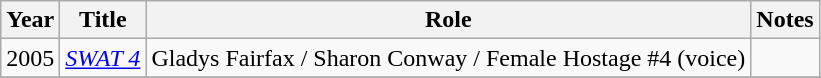<table class="wikitable">
<tr>
<th>Year</th>
<th>Title</th>
<th>Role</th>
<th>Notes</th>
</tr>
<tr>
<td>2005</td>
<td><em><a href='#'>SWAT 4</a></em></td>
<td>Gladys Fairfax / Sharon Conway / Female Hostage #4 (voice)</td>
<td></td>
</tr>
<tr>
</tr>
</table>
